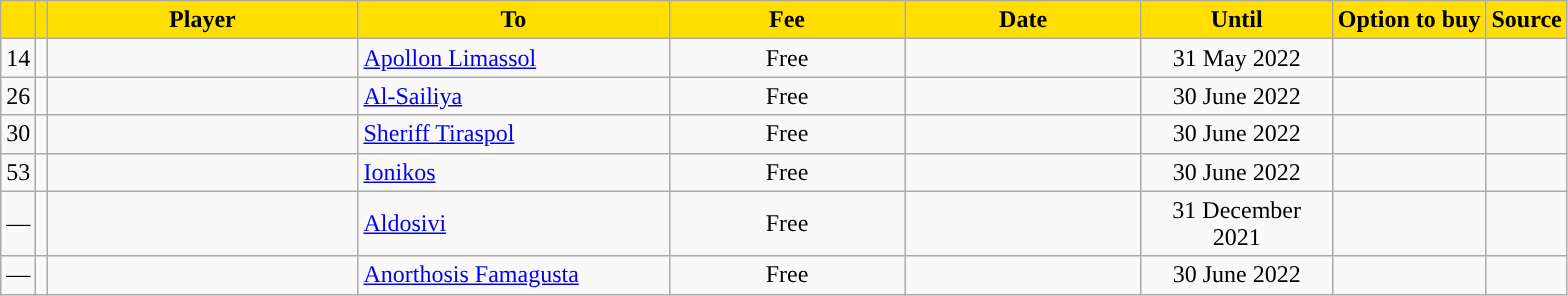<table class="wikitable sortable">
<tr>
<th style="background:#FFDE00"></th>
<th style="background:#FFDE00"></th>
<th width=200 style="background:#FFDE00">Player</th>
<th width=200 style="background:#FFDE00">To</th>
<th width=150 style="background:#FFDE00">Fee</th>
<th width=150 style="background:#FFDE00">Date</th>
<th width=120 style="background:#FFDE00">Until</th>
<th style="background:#FFDE00">Option to buy</th>
<th style="background:#FFDE00">Source</th>
</tr>
<tr>
<td align=center>14</td>
<td align=center></td>
<td></td>
<td> <a href='#'>Apollon Limassol</a></td>
<td align=center>Free</td>
<td align=center></td>
<td align=center>31 May 2022</td>
<td align=center></td>
<td align=center></td>
</tr>
<tr>
<td align=center>26</td>
<td align=center></td>
<td></td>
<td> <a href='#'>Al-Sailiya</a></td>
<td align=center>Free</td>
<td align=center></td>
<td align=center>30 June 2022</td>
<td align=center></td>
<td align=center></td>
</tr>
<tr>
<td align=center>30</td>
<td align=center></td>
<td></td>
<td> <a href='#'>Sheriff Tiraspol</a></td>
<td align=center>Free</td>
<td align=center></td>
<td align=center>30 June 2022</td>
<td align=center></td>
<td align=center></td>
</tr>
<tr>
<td align=center>53</td>
<td align=center></td>
<td></td>
<td> <a href='#'>Ionikos</a></td>
<td align=center>Free</td>
<td align=center></td>
<td align=center>30 June 2022</td>
<td align=center></td>
<td align=center></td>
</tr>
<tr>
<td align=center>—</td>
<td align=center></td>
<td></td>
<td> <a href='#'>Aldosivi</a></td>
<td align=center>Free</td>
<td align=center></td>
<td align=center>31 December 2021</td>
<td align=center></td>
<td align=center></td>
</tr>
<tr>
<td align=center>—</td>
<td align=center></td>
<td></td>
<td> <a href='#'>Anorthosis Famagusta</a></td>
<td align=center>Free</td>
<td align=center></td>
<td align=center>30 June 2022</td>
<td align=center></td>
<td align=center></td>
</tr>
</table>
